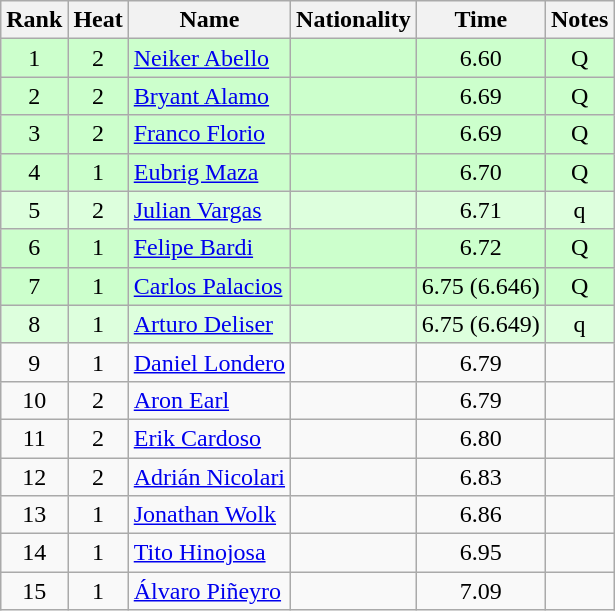<table class="wikitable sortable" style="text-align:center">
<tr>
<th>Rank</th>
<th>Heat</th>
<th>Name</th>
<th>Nationality</th>
<th>Time</th>
<th>Notes</th>
</tr>
<tr bgcolor=ccffcc>
<td>1</td>
<td>2</td>
<td align=left><a href='#'>Neiker Abello</a></td>
<td align=left></td>
<td>6.60</td>
<td>Q</td>
</tr>
<tr bgcolor=ccffcc>
<td>2</td>
<td>2</td>
<td align=left><a href='#'>Bryant Alamo</a></td>
<td align=left></td>
<td>6.69</td>
<td>Q</td>
</tr>
<tr bgcolor=ccffcc>
<td>3</td>
<td>2</td>
<td align=left><a href='#'>Franco Florio</a></td>
<td align=left></td>
<td>6.69</td>
<td>Q</td>
</tr>
<tr bgcolor=ccffcc>
<td>4</td>
<td>1</td>
<td align=left><a href='#'>Eubrig Maza</a></td>
<td align=left></td>
<td>6.70</td>
<td>Q</td>
</tr>
<tr bgcolor=ddffdd>
<td>5</td>
<td>2</td>
<td align=left><a href='#'>Julian Vargas</a></td>
<td align=left></td>
<td>6.71</td>
<td>q</td>
</tr>
<tr bgcolor=ccffcc>
<td>6</td>
<td>1</td>
<td align=left><a href='#'>Felipe Bardi</a></td>
<td align=left></td>
<td>6.72</td>
<td>Q</td>
</tr>
<tr bgcolor=ccffcc>
<td>7</td>
<td>1</td>
<td align=left><a href='#'>Carlos Palacios</a></td>
<td align=left></td>
<td>6.75 (6.646)</td>
<td>Q</td>
</tr>
<tr bgcolor=ddffdd>
<td>8</td>
<td>1</td>
<td align=left><a href='#'>Arturo Deliser</a></td>
<td align=left></td>
<td>6.75 (6.649)</td>
<td>q</td>
</tr>
<tr>
<td>9</td>
<td>1</td>
<td align=left><a href='#'>Daniel Londero</a></td>
<td align=left></td>
<td>6.79</td>
<td></td>
</tr>
<tr>
<td>10</td>
<td>2</td>
<td align=left><a href='#'>Aron Earl</a></td>
<td align=left></td>
<td>6.79</td>
<td></td>
</tr>
<tr>
<td>11</td>
<td>2</td>
<td align=left><a href='#'>Erik Cardoso</a></td>
<td align=left></td>
<td>6.80</td>
<td></td>
</tr>
<tr>
<td>12</td>
<td>2</td>
<td align=left><a href='#'>Adrián Nicolari</a></td>
<td align=left></td>
<td>6.83</td>
<td></td>
</tr>
<tr>
<td>13</td>
<td>1</td>
<td align=left><a href='#'>Jonathan Wolk</a></td>
<td align=left></td>
<td>6.86</td>
<td></td>
</tr>
<tr>
<td>14</td>
<td>1</td>
<td align=left><a href='#'>Tito Hinojosa</a></td>
<td align=left></td>
<td>6.95</td>
<td></td>
</tr>
<tr>
<td>15</td>
<td>1</td>
<td align=left><a href='#'>Álvaro Piñeyro</a></td>
<td align=left></td>
<td>7.09</td>
<td></td>
</tr>
</table>
